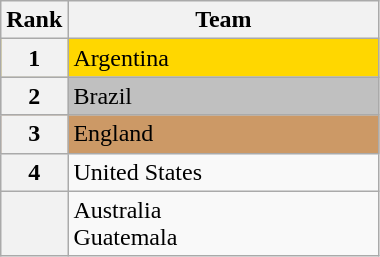<table class="wikitable">
<tr>
<th>Rank</th>
<th width=200px>Team</th>
</tr>
<tr bgcolor=gold>
<th>1</th>
<td> Argentina</td>
</tr>
<tr bgcolor=silver>
<th>2</th>
<td> Brazil</td>
</tr>
<tr bgcolor=cc9966>
<th>3</th>
<td> England</td>
</tr>
<tr>
<th>4</th>
<td> United States</td>
</tr>
<tr>
<th rowspan=2></th>
<td> Australia<br> Guatemala</td>
</tr>
</table>
